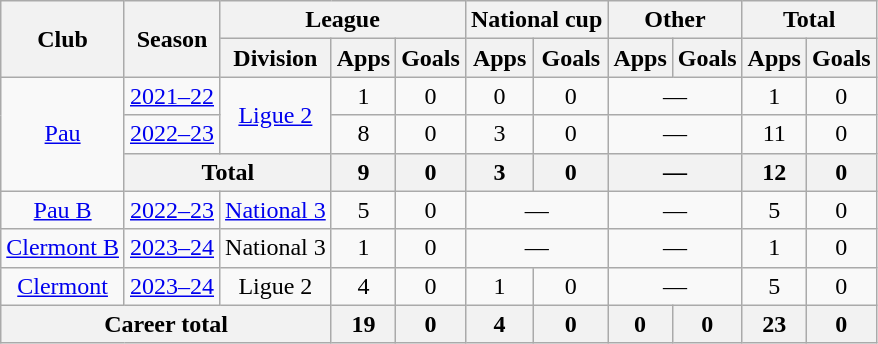<table class="wikitable" style="text-align: center">
<tr>
<th rowspan="2">Club</th>
<th rowspan="2">Season</th>
<th colspan="3">League</th>
<th colspan="2">National cup</th>
<th colspan="2">Other</th>
<th colspan="2">Total</th>
</tr>
<tr>
<th>Division</th>
<th>Apps</th>
<th>Goals</th>
<th>Apps</th>
<th>Goals</th>
<th>Apps</th>
<th>Goals</th>
<th>Apps</th>
<th>Goals</th>
</tr>
<tr>
<td rowspan="3"><a href='#'>Pau</a></td>
<td><a href='#'>2021–22</a></td>
<td rowspan="2"><a href='#'>Ligue 2</a></td>
<td>1</td>
<td>0</td>
<td>0</td>
<td>0</td>
<td colspan="2">—</td>
<td>1</td>
<td>0</td>
</tr>
<tr>
<td><a href='#'>2022–23</a></td>
<td>8</td>
<td>0</td>
<td>3</td>
<td>0</td>
<td colspan="2">—</td>
<td>11</td>
<td>0</td>
</tr>
<tr>
<th colspan="2">Total</th>
<th>9</th>
<th>0</th>
<th>3</th>
<th>0</th>
<th colspan="2">—</th>
<th>12</th>
<th>0</th>
</tr>
<tr>
<td><a href='#'>Pau B</a></td>
<td><a href='#'>2022–23</a></td>
<td><a href='#'>National 3</a></td>
<td>5</td>
<td>0</td>
<td colspan="2">—</td>
<td colspan="2">—</td>
<td>5</td>
<td>0</td>
</tr>
<tr>
<td><a href='#'>Clermont B</a></td>
<td><a href='#'>2023–24</a></td>
<td>National 3</td>
<td>1</td>
<td>0</td>
<td colspan="2">—</td>
<td colspan="2">—</td>
<td>1</td>
<td>0</td>
</tr>
<tr>
<td><a href='#'>Clermont</a></td>
<td><a href='#'>2023–24</a></td>
<td>Ligue 2</td>
<td>4</td>
<td>0</td>
<td>1</td>
<td>0</td>
<td colspan="2">—</td>
<td>5</td>
<td>0</td>
</tr>
<tr>
<th colspan="3">Career total</th>
<th>19</th>
<th>0</th>
<th>4</th>
<th>0</th>
<th>0</th>
<th>0</th>
<th>23</th>
<th>0</th>
</tr>
</table>
